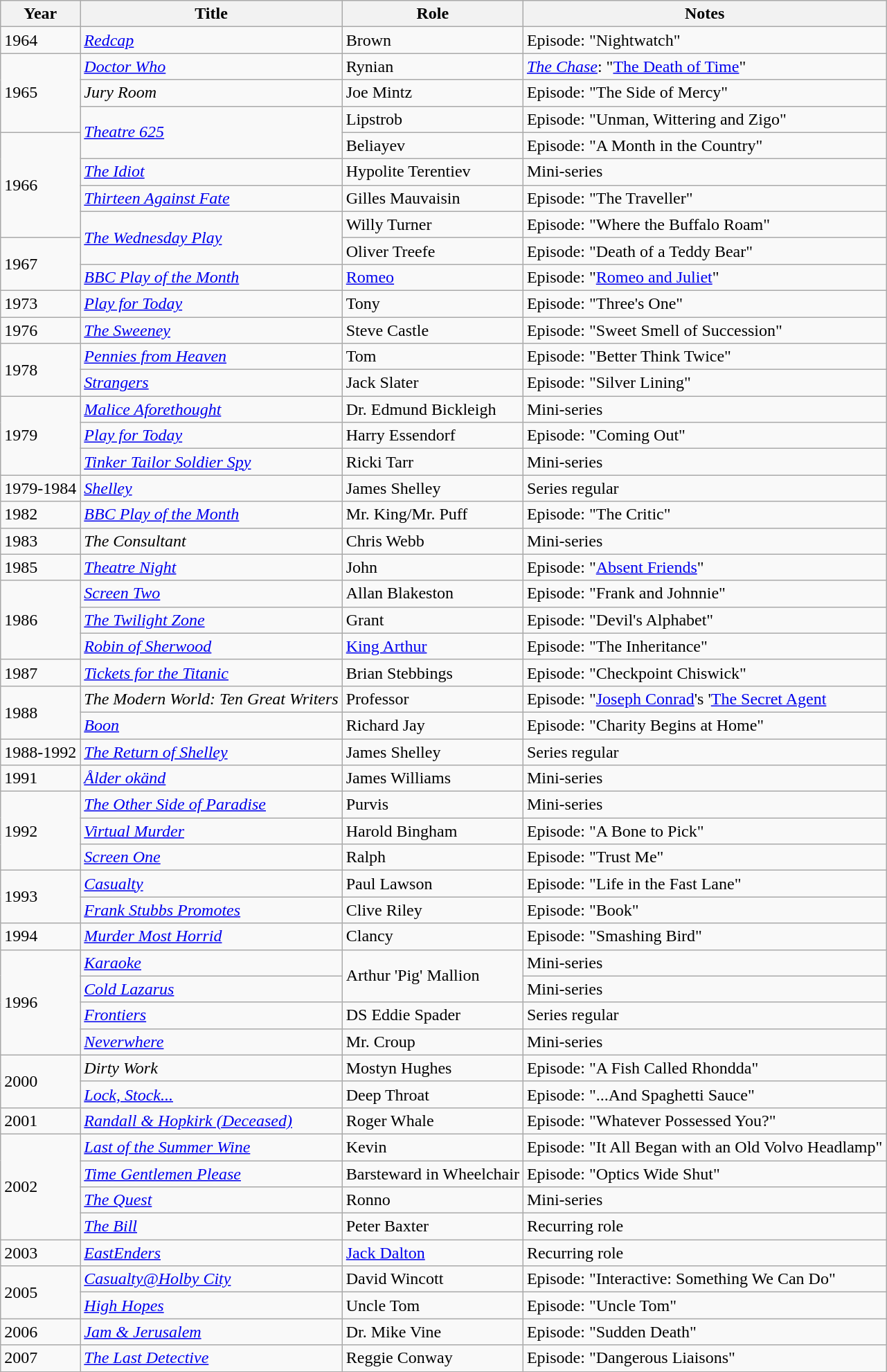<table class="wikitable">
<tr>
<th>Year</th>
<th>Title</th>
<th>Role</th>
<th>Notes</th>
</tr>
<tr>
<td>1964</td>
<td><em><a href='#'>Redcap</a></em></td>
<td>Brown</td>
<td>Episode: "Nightwatch"</td>
</tr>
<tr>
<td rowspan="3">1965</td>
<td><em><a href='#'>Doctor Who</a></em></td>
<td>Rynian</td>
<td><em><a href='#'>The Chase</a></em>: "<a href='#'>The Death of Time</a>"</td>
</tr>
<tr>
<td><em>Jury Room</em></td>
<td>Joe Mintz</td>
<td>Episode: "The Side of Mercy"</td>
</tr>
<tr>
<td rowspan="2"><em><a href='#'>Theatre 625</a></em></td>
<td>Lipstrob</td>
<td>Episode: "Unman, Wittering and Zigo"</td>
</tr>
<tr>
<td rowspan="4">1966</td>
<td>Beliayev</td>
<td>Episode: "A Month in the Country"</td>
</tr>
<tr>
<td><em><a href='#'>The Idiot</a></em></td>
<td>Hypolite Terentiev</td>
<td>Mini-series</td>
</tr>
<tr>
<td><em><a href='#'>Thirteen Against Fate</a></em></td>
<td>Gilles Mauvaisin</td>
<td>Episode: "The Traveller"</td>
</tr>
<tr>
<td rowspan="2"><em><a href='#'>The Wednesday Play</a></em></td>
<td>Willy Turner</td>
<td>Episode: "Where the Buffalo Roam"</td>
</tr>
<tr>
<td rowspan="2">1967</td>
<td>Oliver Treefe</td>
<td>Episode: "Death of a Teddy Bear"</td>
</tr>
<tr>
<td><em><a href='#'>BBC Play of the Month</a></em></td>
<td><a href='#'>Romeo</a></td>
<td>Episode: "<a href='#'>Romeo and Juliet</a>"</td>
</tr>
<tr>
<td>1973</td>
<td><em><a href='#'>Play for Today</a></em></td>
<td>Tony</td>
<td>Episode: "Three's One"</td>
</tr>
<tr>
<td>1976</td>
<td><em><a href='#'>The Sweeney</a></em></td>
<td>Steve Castle</td>
<td>Episode: "Sweet Smell of Succession"</td>
</tr>
<tr>
<td rowspan="2">1978</td>
<td><em><a href='#'>Pennies from Heaven</a></em></td>
<td>Tom</td>
<td>Episode: "Better Think Twice"</td>
</tr>
<tr>
<td><em><a href='#'>Strangers</a></em></td>
<td>Jack Slater</td>
<td>Episode: "Silver Lining"</td>
</tr>
<tr>
<td rowspan="3">1979</td>
<td><em><a href='#'>Malice Aforethought</a></em></td>
<td>Dr. Edmund Bickleigh</td>
<td>Mini-series</td>
</tr>
<tr>
<td><em><a href='#'>Play for Today</a></em></td>
<td>Harry Essendorf</td>
<td>Episode: "Coming Out"</td>
</tr>
<tr>
<td><em><a href='#'>Tinker Tailor Soldier Spy</a></em></td>
<td>Ricki Tarr</td>
<td>Mini-series</td>
</tr>
<tr>
<td>1979-1984</td>
<td><em><a href='#'>Shelley</a></em></td>
<td>James Shelley</td>
<td>Series regular</td>
</tr>
<tr>
<td>1982</td>
<td><em><a href='#'>BBC Play of the Month</a></em></td>
<td>Mr. King/Mr. Puff</td>
<td>Episode: "The Critic"</td>
</tr>
<tr>
<td>1983</td>
<td><em>The Consultant</em></td>
<td>Chris Webb</td>
<td>Mini-series</td>
</tr>
<tr>
<td>1985</td>
<td><em><a href='#'>Theatre Night</a></em></td>
<td>John</td>
<td>Episode: "<a href='#'>Absent Friends</a>"</td>
</tr>
<tr>
<td rowspan="3">1986</td>
<td><em><a href='#'>Screen Two</a></em></td>
<td>Allan Blakeston</td>
<td>Episode: "Frank and Johnnie"</td>
</tr>
<tr>
<td><em><a href='#'>The Twilight Zone</a></em></td>
<td>Grant</td>
<td>Episode: "Devil's Alphabet"</td>
</tr>
<tr>
<td><em><a href='#'>Robin of Sherwood</a></em></td>
<td><a href='#'>King Arthur</a></td>
<td>Episode: "The Inheritance"</td>
</tr>
<tr>
<td>1987</td>
<td><em><a href='#'>Tickets for the Titanic</a></em></td>
<td>Brian Stebbings</td>
<td>Episode: "Checkpoint Chiswick"</td>
</tr>
<tr>
<td rowspan="2">1988</td>
<td><em>The Modern World: Ten Great Writers</em></td>
<td>Professor</td>
<td>Episode: "<a href='#'>Joseph Conrad</a>'s '<a href='#'>The Secret Agent</a></td>
</tr>
<tr>
<td><em><a href='#'>Boon</a></em></td>
<td>Richard Jay</td>
<td>Episode: "Charity Begins at Home"</td>
</tr>
<tr>
<td>1988-1992</td>
<td><em><a href='#'>The Return of Shelley</a></em></td>
<td>James Shelley</td>
<td>Series regular</td>
</tr>
<tr>
<td>1991</td>
<td><em><a href='#'>Ålder okänd</a></em></td>
<td>James Williams</td>
<td>Mini-series</td>
</tr>
<tr>
<td rowspan="3">1992</td>
<td><em><a href='#'>The Other Side of Paradise</a></em></td>
<td>Purvis</td>
<td>Mini-series</td>
</tr>
<tr>
<td><em><a href='#'>Virtual Murder</a></em></td>
<td>Harold Bingham</td>
<td>Episode: "A Bone to Pick"</td>
</tr>
<tr>
<td><em><a href='#'>Screen One</a></em></td>
<td>Ralph</td>
<td>Episode: "Trust Me"</td>
</tr>
<tr>
<td rowspan="2">1993</td>
<td><em><a href='#'>Casualty</a></em></td>
<td>Paul Lawson</td>
<td>Episode: "Life in the Fast Lane"</td>
</tr>
<tr>
<td><em><a href='#'>Frank Stubbs Promotes</a></em></td>
<td>Clive Riley</td>
<td>Episode: "Book"</td>
</tr>
<tr>
<td>1994</td>
<td><em><a href='#'>Murder Most Horrid</a></em></td>
<td>Clancy</td>
<td>Episode: "Smashing Bird"</td>
</tr>
<tr>
<td rowspan="4">1996</td>
<td><em><a href='#'>Karaoke</a></em></td>
<td rowspan="2">Arthur 'Pig' Mallion</td>
<td>Mini-series</td>
</tr>
<tr>
<td><em><a href='#'>Cold Lazarus</a></em></td>
<td>Mini-series</td>
</tr>
<tr>
<td><em><a href='#'>Frontiers</a></em></td>
<td>DS Eddie Spader</td>
<td>Series regular</td>
</tr>
<tr>
<td><em><a href='#'>Neverwhere</a></em></td>
<td>Mr. Croup</td>
<td>Mini-series</td>
</tr>
<tr>
<td rowspan="2">2000</td>
<td><em>Dirty Work</em></td>
<td>Mostyn Hughes</td>
<td>Episode: "A Fish Called Rhondda"</td>
</tr>
<tr>
<td><em><a href='#'>Lock, Stock...</a></em></td>
<td>Deep Throat</td>
<td>Episode: "...And Spaghetti Sauce"</td>
</tr>
<tr>
<td>2001</td>
<td><em><a href='#'>Randall & Hopkirk (Deceased)</a></em></td>
<td>Roger Whale</td>
<td>Episode: "Whatever Possessed You?"</td>
</tr>
<tr>
<td rowspan="4">2002</td>
<td><em><a href='#'>Last of the Summer Wine</a></em></td>
<td>Kevin</td>
<td>Episode: "It All Began with an Old Volvo Headlamp"</td>
</tr>
<tr>
<td><em><a href='#'>Time Gentlemen Please</a></em></td>
<td>Barsteward in Wheelchair</td>
<td>Episode: "Optics Wide Shut"</td>
</tr>
<tr>
<td><em><a href='#'>The Quest</a></em></td>
<td>Ronno</td>
<td>Mini-series</td>
</tr>
<tr>
<td><em><a href='#'>The Bill</a></em></td>
<td>Peter Baxter</td>
<td>Recurring role</td>
</tr>
<tr>
<td>2003</td>
<td><em><a href='#'>EastEnders</a></em></td>
<td><a href='#'>Jack Dalton</a></td>
<td>Recurring role</td>
</tr>
<tr>
<td rowspan="2">2005</td>
<td><em><a href='#'>Casualty@Holby City</a></em></td>
<td>David Wincott</td>
<td>Episode: "Interactive: Something We Can Do"</td>
</tr>
<tr>
<td><em><a href='#'>High Hopes</a></em></td>
<td>Uncle Tom</td>
<td>Episode: "Uncle Tom"</td>
</tr>
<tr>
<td>2006</td>
<td><em><a href='#'>Jam & Jerusalem</a></em></td>
<td>Dr. Mike Vine</td>
<td>Episode: "Sudden Death"</td>
</tr>
<tr>
<td>2007</td>
<td><em><a href='#'>The Last Detective</a></em></td>
<td>Reggie Conway</td>
<td>Episode: "Dangerous Liaisons"</td>
</tr>
</table>
